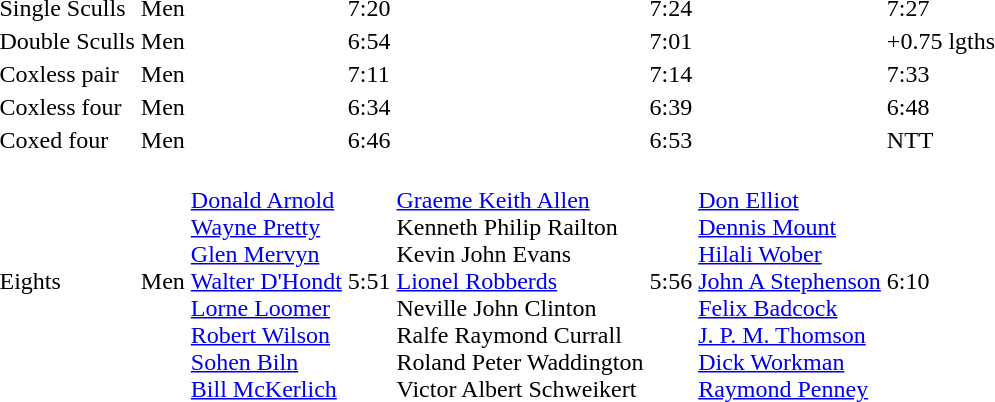<table>
<tr>
<td>Single Sculls</td>
<td>Men</td>
<td></td>
<td>7:20</td>
<td></td>
<td>7:24</td>
<td></td>
<td>7:27</td>
</tr>
<tr>
<td>Double Sculls</td>
<td>Men</td>
<td></td>
<td>6:54</td>
<td></td>
<td>7:01</td>
<td></td>
<td>+0.75 lgths</td>
</tr>
<tr>
<td>Coxless pair</td>
<td>Men</td>
<td></td>
<td>7:11</td>
<td></td>
<td>7:14</td>
<td></td>
<td>7:33</td>
</tr>
<tr>
<td>Coxless four</td>
<td>Men</td>
<td></td>
<td>6:34</td>
<td></td>
<td>6:39</td>
<td></td>
<td>6:48</td>
</tr>
<tr>
<td>Coxed four</td>
<td>Men</td>
<td></td>
<td>6:46</td>
<td></td>
<td>6:53</td>
<td></td>
<td>NTT</td>
</tr>
<tr>
<td>Eights</td>
<td>Men</td>
<td><br> <a href='#'>Donald Arnold</a><br> <a href='#'>Wayne Pretty</a><br> <a href='#'>Glen Mervyn</a><br> <a href='#'>Walter D'Hondt</a><br> <a href='#'>Lorne Loomer</a><br> <a href='#'>Robert Wilson</a><br> <a href='#'>Sohen Biln</a><br> <a href='#'>Bill McKerlich</a></td>
<td>5:51</td>
<td><br> <a href='#'>Graeme Keith Allen</a><br> Kenneth Philip Railton<br> Kevin John Evans<br> <a href='#'>Lionel Robberds</a><br> Neville John Clinton<br> Ralfe Raymond Currall<br> Roland Peter Waddington<br> Victor Albert Schweikert</td>
<td>5:56</td>
<td><br> <a href='#'>Don Elliot</a><br> <a href='#'>Dennis Mount</a><br> <a href='#'>Hilali Wober</a><br> <a href='#'>John A Stephenson</a><br> <a href='#'>Felix Badcock</a><br> <a href='#'>J. P. M. Thomson</a><br> <a href='#'>Dick Workman</a><br><a href='#'>Raymond Penney</a></td>
<td>6:10</td>
</tr>
</table>
